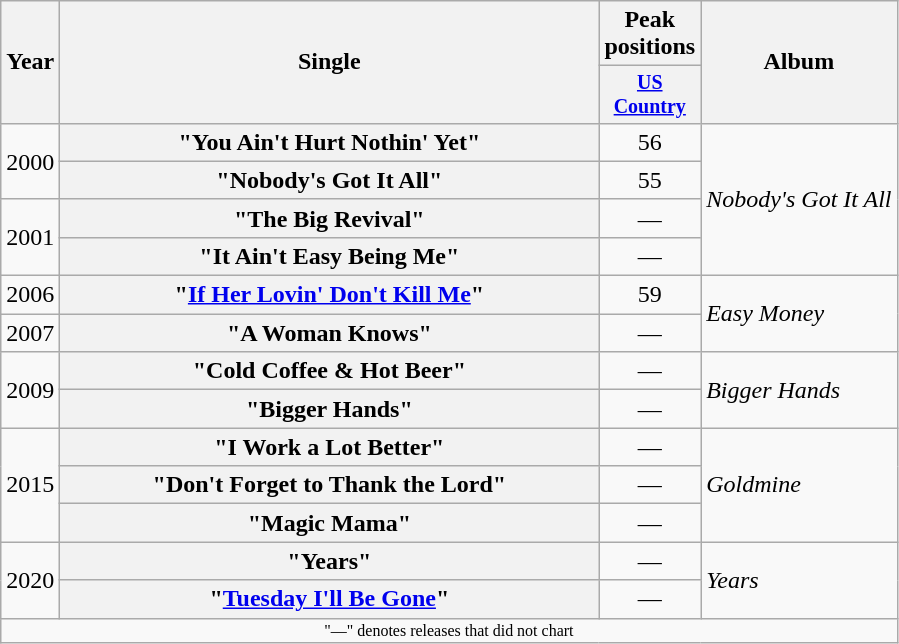<table class="wikitable plainrowheaders" style="text-align:center;">
<tr>
<th rowspan="2">Year</th>
<th rowspan="2" style="width:22em;">Single</th>
<th colspan="1">Peak positions</th>
<th rowspan="2">Album</th>
</tr>
<tr style="font-size:smaller;">
<th width="50"><a href='#'>US Country</a><br></th>
</tr>
<tr>
<td rowspan="2">2000</td>
<th scope="row">"You Ain't Hurt Nothin' Yet"</th>
<td>56</td>
<td align="left" rowspan="4"><em>Nobody's Got It All</em></td>
</tr>
<tr>
<th scope="row">"Nobody's Got It All"</th>
<td>55</td>
</tr>
<tr>
<td rowspan="2">2001</td>
<th scope="row">"The Big Revival"</th>
<td>—</td>
</tr>
<tr>
<th scope="row">"It Ain't Easy Being Me"</th>
<td>—</td>
</tr>
<tr>
<td>2006</td>
<th scope="row">"<a href='#'>If Her Lovin' Don't Kill Me</a>"</th>
<td>59</td>
<td align="left" rowspan="2"><em>Easy Money</em></td>
</tr>
<tr>
<td>2007</td>
<th scope="row">"A Woman Knows"</th>
<td>—</td>
</tr>
<tr>
<td rowspan="2">2009</td>
<th scope="row">"Cold Coffee & Hot Beer"</th>
<td>—</td>
<td align="left" rowspan="2"><em>Bigger Hands</em></td>
</tr>
<tr>
<th scope="row">"Bigger Hands"</th>
<td>—</td>
</tr>
<tr>
<td rowspan="3">2015</td>
<th scope="row">"I Work a Lot Better"</th>
<td>—</td>
<td align="left" rowspan="3"><em>Goldmine</em></td>
</tr>
<tr>
<th scope="row">"Don't Forget to Thank the Lord"</th>
<td>—</td>
</tr>
<tr>
<th scope="row">"Magic Mama"</th>
<td>—</td>
</tr>
<tr>
<td rowspan="2">2020</td>
<th scope="row">"Years"</th>
<td>—</td>
<td align="left" rowspan="2"><em>Years</em></td>
</tr>
<tr>
<th scope="row">"<a href='#'>Tuesday I'll Be Gone</a>" </th>
<td>—</td>
</tr>
<tr>
<td colspan="4" style="font-size:8pt">"—" denotes releases that did not chart</td>
</tr>
</table>
